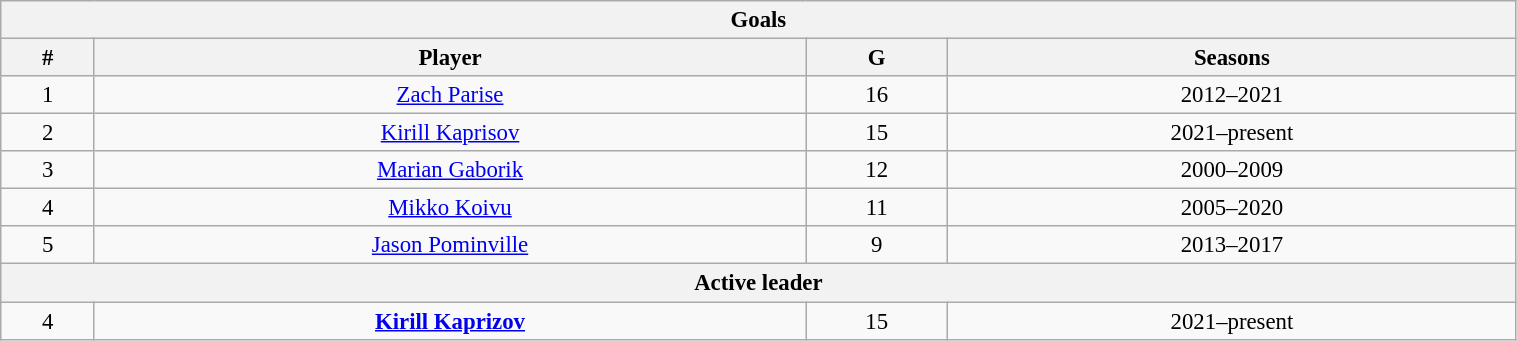<table class="wikitable" style="text-align: center; font-size: 95%" width="80%">
<tr>
<th colspan="4">Goals</th>
</tr>
<tr>
<th>#</th>
<th>Player</th>
<th>G</th>
<th>Seasons</th>
</tr>
<tr>
<td>1</td>
<td><a href='#'>Zach Parise</a></td>
<td>16</td>
<td>2012–2021</td>
</tr>
<tr>
<td>2</td>
<td><a href='#'>Kirill Kaprisov</a></td>
<td>15</td>
<td>2021–present</td>
</tr>
<tr>
<td>3</td>
<td><a href='#'>Marian Gaborik</a></td>
<td>12</td>
<td>2000–2009</td>
</tr>
<tr>
<td>4</td>
<td><a href='#'>Mikko Koivu</a></td>
<td>11</td>
<td>2005–2020</td>
</tr>
<tr>
<td>5</td>
<td><a href='#'>Jason Pominville</a></td>
<td>9</td>
<td>2013–2017</td>
</tr>
<tr>
<th colspan="4">Active leader</th>
</tr>
<tr>
<td>4</td>
<td><strong><a href='#'>Kirill Kaprizov</a></strong></td>
<td>15</td>
<td>2021–present</td>
</tr>
</table>
